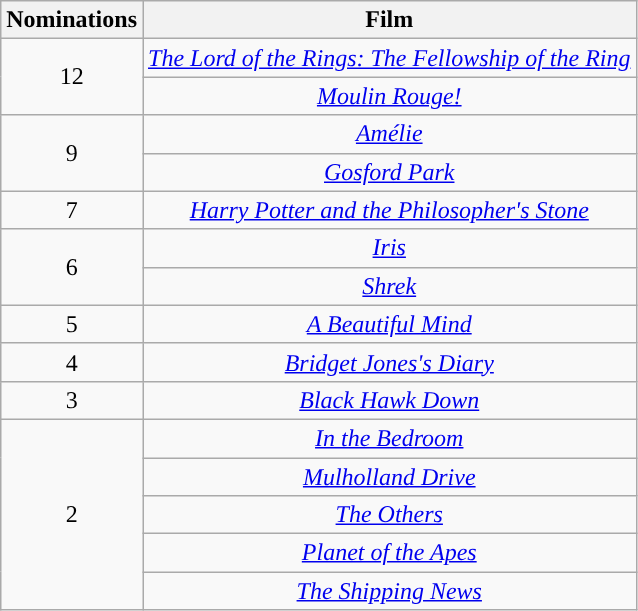<table class="wikitable" style="text-align:center;">
<tr>
<th style="background:">Nominations</th>
<th style="background:">Film</th>
</tr>
<tr>
<td rowspan="2">12</td>
<td><em><a href='#'>The Lord of the Rings: The Fellowship of the Ring</a></em></td>
</tr>
<tr>
<td><em><a href='#'>Moulin Rouge!</a></em></td>
</tr>
<tr>
<td rowspan="2">9</td>
<td><em><a href='#'>Amélie</a></em></td>
</tr>
<tr>
<td><em><a href='#'>Gosford Park</a></em></td>
</tr>
<tr>
<td>7</td>
<td><em><a href='#'>Harry Potter and the Philosopher's Stone</a></em></td>
</tr>
<tr>
<td rowspan="2">6</td>
<td><em><a href='#'>Iris</a></em></td>
</tr>
<tr>
<td><em><a href='#'>Shrek</a></em></td>
</tr>
<tr>
<td>5</td>
<td><em><a href='#'>A Beautiful Mind</a></em></td>
</tr>
<tr>
<td>4</td>
<td><em><a href='#'>Bridget Jones's Diary</a></em></td>
</tr>
<tr>
<td>3</td>
<td><em><a href='#'>Black Hawk Down</a></em></td>
</tr>
<tr>
<td rowspan="5">2</td>
<td><em><a href='#'>In the Bedroom</a></em></td>
</tr>
<tr>
<td><em><a href='#'>Mulholland Drive</a></em></td>
</tr>
<tr>
<td><em><a href='#'>The Others</a></em></td>
</tr>
<tr>
<td><em><a href='#'>Planet of the Apes</a></em></td>
</tr>
<tr>
<td><em><a href='#'>The Shipping News</a></em></td>
</tr>
</table>
